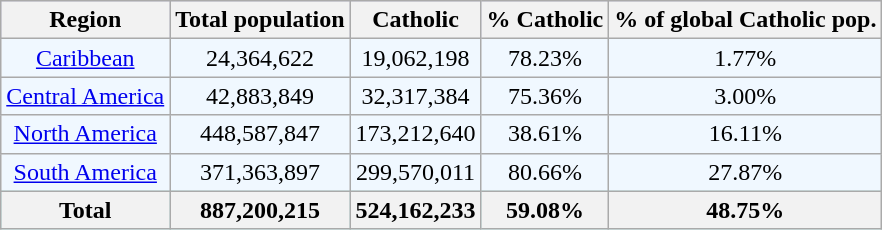<table class="wikitable">
<tr bgcolor=#CCCCFF>
<th>Region</th>
<th>Total population</th>
<th>Catholic</th>
<th>% Catholic</th>
<th>% of global Catholic pop.</th>
</tr>
<tr ALIGN=center bgcolor=#F0F8FF>
<td><a href='#'>Caribbean</a></td>
<td>24,364,622</td>
<td>19,062,198</td>
<td>78.23%</td>
<td>1.77%</td>
</tr>
<tr ALIGN=center bgcolor=#F0F8FF>
<td><a href='#'>Central America</a></td>
<td>42,883,849</td>
<td>32,317,384</td>
<td>75.36%</td>
<td>3.00%</td>
</tr>
<tr ALIGN=center bgcolor=#F0F8FF>
<td><a href='#'>North America</a></td>
<td>448,587,847</td>
<td>173,212,640</td>
<td>38.61%</td>
<td>16.11%</td>
</tr>
<tr ALIGN=center bgcolor=#F0F8FF>
<td><a href='#'>South America</a></td>
<td>371,363,897</td>
<td>299,570,011</td>
<td>80.66%</td>
<td>27.87%</td>
</tr>
<tr bgcolor=#99FFFF>
<th>Total</th>
<th>887,200,215</th>
<th>524,162,233</th>
<th>59.08%</th>
<th>48.75%</th>
</tr>
</table>
